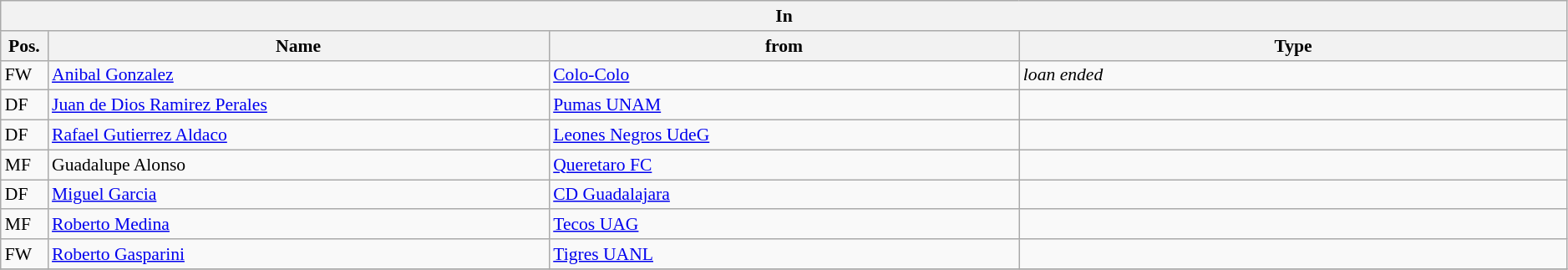<table class="wikitable" style="font-size:90%;width:99%;">
<tr>
<th colspan="4">In</th>
</tr>
<tr>
<th width=3%>Pos.</th>
<th width=32%>Name</th>
<th width=30%>from</th>
<th width=35%>Type</th>
</tr>
<tr>
<td>FW</td>
<td><a href='#'>Anibal Gonzalez</a></td>
<td><a href='#'>Colo-Colo</a></td>
<td><em>loan ended</em></td>
</tr>
<tr>
<td>DF</td>
<td><a href='#'>Juan de Dios Ramirez Perales</a></td>
<td><a href='#'>Pumas UNAM</a></td>
<td></td>
</tr>
<tr>
<td>DF</td>
<td><a href='#'>Rafael Gutierrez Aldaco</a></td>
<td><a href='#'>Leones Negros UdeG</a></td>
<td></td>
</tr>
<tr>
<td>MF</td>
<td>Guadalupe Alonso</td>
<td><a href='#'>Queretaro FC</a></td>
<td></td>
</tr>
<tr>
<td>DF</td>
<td><a href='#'>Miguel Garcia</a></td>
<td><a href='#'>CD Guadalajara</a></td>
<td></td>
</tr>
<tr>
<td>MF</td>
<td><a href='#'>Roberto Medina</a></td>
<td><a href='#'>Tecos UAG</a></td>
<td></td>
</tr>
<tr>
<td>FW</td>
<td><a href='#'>Roberto Gasparini</a></td>
<td><a href='#'>Tigres UANL</a></td>
<td></td>
</tr>
<tr>
</tr>
</table>
